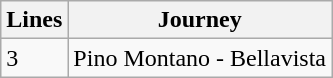<table class="wikitable">
<tr>
<th>Lines</th>
<th>Journey</th>
</tr>
<tr>
<td>3</td>
<td>Pino Montano - Bellavista</td>
</tr>
</table>
